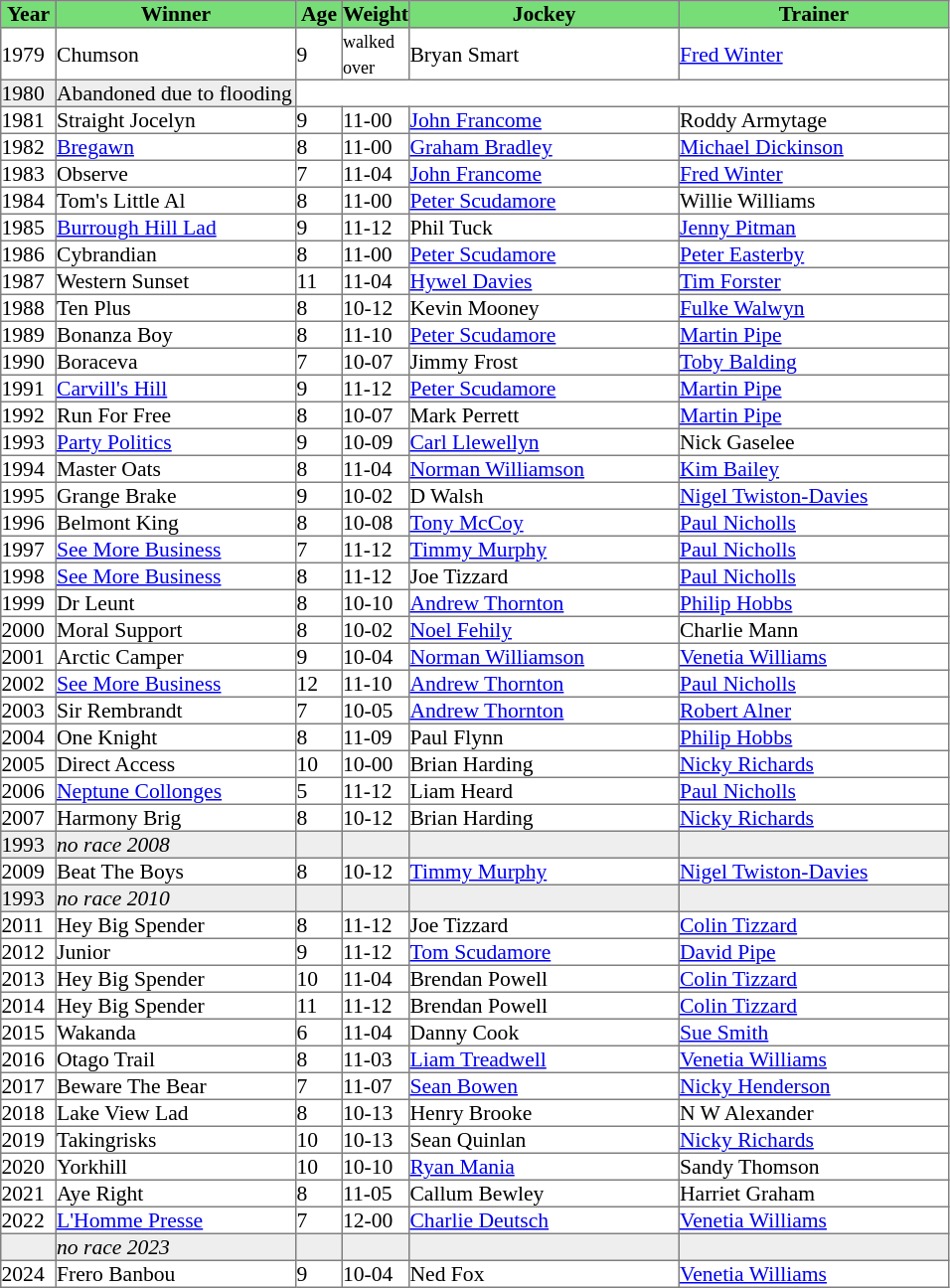<table class = "sortable" | border="1" cellpadding="0" style="border-collapse: collapse; font-size:90%">
<tr bgcolor="#77dd77" align="center">
<th style="width:36px"><strong>Year</strong></th>
<th style="width:160px"><strong>Winner</strong></th>
<th style="width:30px"><strong>Age</strong></th>
<th style="width:40px"><strong>Weight</strong></th>
<th style="width:180px"><strong>Jockey</strong></th>
<th style="width:180px"><strong>Trainer</strong></th>
</tr>
<tr>
<td>1979</td>
<td>Chumson</td>
<td>9</td>
<td><small>walked over</small></td>
<td>Bryan Smart</td>
<td><a href='#'>Fred Winter</a></td>
</tr>
<tr bgcolor="#eeeeee">
<td>1980<td>Abandoned due to flooding</td></td>
</tr>
<tr>
<td>1981</td>
<td>Straight Jocelyn</td>
<td>9</td>
<td>11-00</td>
<td><a href='#'>John Francome</a></td>
<td>Roddy Armytage</td>
</tr>
<tr>
<td>1982</td>
<td><a href='#'>Bregawn</a></td>
<td>8</td>
<td>11-00</td>
<td><a href='#'>Graham Bradley</a></td>
<td><a href='#'>Michael Dickinson</a></td>
</tr>
<tr>
<td>1983</td>
<td>Observe</td>
<td>7</td>
<td>11-04</td>
<td><a href='#'>John Francome</a></td>
<td><a href='#'>Fred Winter</a></td>
</tr>
<tr>
<td>1984</td>
<td>Tom's Little Al</td>
<td>8</td>
<td>11-00</td>
<td><a href='#'>Peter Scudamore</a></td>
<td>Willie Williams</td>
</tr>
<tr>
<td>1985</td>
<td><a href='#'>Burrough Hill Lad</a></td>
<td>9</td>
<td>11-12</td>
<td>Phil Tuck</td>
<td><a href='#'>Jenny Pitman</a></td>
</tr>
<tr>
<td>1986</td>
<td>Cybrandian</td>
<td>8</td>
<td>11-00</td>
<td><a href='#'>Peter Scudamore</a></td>
<td><a href='#'>Peter Easterby</a></td>
</tr>
<tr>
<td>1987</td>
<td>Western Sunset</td>
<td>11</td>
<td>11-04</td>
<td><a href='#'>Hywel Davies</a></td>
<td><a href='#'>Tim Forster</a></td>
</tr>
<tr>
<td>1988</td>
<td>Ten Plus</td>
<td>8</td>
<td>10-12</td>
<td>Kevin Mooney</td>
<td><a href='#'>Fulke Walwyn</a></td>
</tr>
<tr>
<td>1989</td>
<td>Bonanza Boy</td>
<td>8</td>
<td>11-10</td>
<td><a href='#'>Peter Scudamore</a></td>
<td><a href='#'>Martin Pipe</a></td>
</tr>
<tr>
<td>1990</td>
<td>Boraceva</td>
<td>7</td>
<td>10-07</td>
<td>Jimmy Frost</td>
<td><a href='#'>Toby Balding</a></td>
</tr>
<tr>
<td>1991</td>
<td><a href='#'>Carvill's Hill</a></td>
<td>9</td>
<td>11-12</td>
<td><a href='#'>Peter Scudamore</a></td>
<td><a href='#'>Martin Pipe</a></td>
</tr>
<tr>
<td>1992</td>
<td>Run For Free</td>
<td>8</td>
<td>10-07</td>
<td>Mark Perrett</td>
<td><a href='#'>Martin Pipe</a></td>
</tr>
<tr>
<td>1993</td>
<td><a href='#'>Party Politics</a></td>
<td>9</td>
<td>10-09</td>
<td><a href='#'>Carl Llewellyn</a></td>
<td>Nick Gaselee</td>
</tr>
<tr>
<td>1994</td>
<td>Master Oats</td>
<td>8</td>
<td>11-04</td>
<td><a href='#'>Norman Williamson</a></td>
<td><a href='#'>Kim Bailey</a></td>
</tr>
<tr>
<td>1995</td>
<td>Grange Brake</td>
<td>9</td>
<td>10-02</td>
<td>D Walsh</td>
<td><a href='#'>Nigel Twiston-Davies</a></td>
</tr>
<tr>
<td>1996</td>
<td>Belmont King</td>
<td>8</td>
<td>10-08</td>
<td><a href='#'>Tony McCoy</a></td>
<td><a href='#'>Paul Nicholls</a></td>
</tr>
<tr>
<td>1997</td>
<td><a href='#'>See More Business</a></td>
<td>7</td>
<td>11-12</td>
<td><a href='#'>Timmy Murphy</a></td>
<td><a href='#'>Paul Nicholls</a></td>
</tr>
<tr>
<td>1998</td>
<td><a href='#'>See More Business</a></td>
<td>8</td>
<td>11-12</td>
<td>Joe Tizzard</td>
<td><a href='#'>Paul Nicholls</a></td>
</tr>
<tr>
<td>1999</td>
<td>Dr Leunt</td>
<td>8</td>
<td>10-10</td>
<td><a href='#'>Andrew Thornton</a></td>
<td><a href='#'>Philip Hobbs</a></td>
</tr>
<tr>
<td>2000</td>
<td>Moral Support</td>
<td>8</td>
<td>10-02</td>
<td><a href='#'>Noel Fehily</a></td>
<td>Charlie Mann</td>
</tr>
<tr>
<td>2001</td>
<td>Arctic Camper</td>
<td>9</td>
<td>10-04</td>
<td><a href='#'>Norman Williamson</a></td>
<td><a href='#'>Venetia Williams</a></td>
</tr>
<tr>
<td>2002</td>
<td><a href='#'>See More Business</a></td>
<td>12</td>
<td>11-10</td>
<td><a href='#'>Andrew Thornton</a></td>
<td><a href='#'>Paul Nicholls</a></td>
</tr>
<tr>
<td>2003</td>
<td>Sir Rembrandt</td>
<td>7</td>
<td>10-05</td>
<td><a href='#'>Andrew Thornton</a></td>
<td><a href='#'>Robert Alner</a></td>
</tr>
<tr>
<td>2004</td>
<td>One Knight</td>
<td>8</td>
<td>11-09</td>
<td>Paul Flynn</td>
<td><a href='#'>Philip Hobbs</a></td>
</tr>
<tr>
<td>2005</td>
<td>Direct Access</td>
<td>10</td>
<td>10-00</td>
<td>Brian Harding</td>
<td><a href='#'>Nicky Richards</a></td>
</tr>
<tr>
<td>2006</td>
<td><a href='#'>Neptune Collonges</a></td>
<td>5</td>
<td>11-12</td>
<td>Liam Heard</td>
<td><a href='#'>Paul Nicholls</a></td>
</tr>
<tr>
<td>2007</td>
<td>Harmony Brig</td>
<td>8</td>
<td>10-12</td>
<td>Brian Harding</td>
<td><a href='#'>Nicky Richards</a></td>
</tr>
<tr bgcolor="#eeeeee">
<td><span>1993</span></td>
<td><em>no race 2008</em> </td>
<td></td>
<td></td>
<td></td>
<td></td>
</tr>
<tr>
<td>2009</td>
<td>Beat The Boys</td>
<td>8</td>
<td>10-12</td>
<td><a href='#'>Timmy Murphy</a></td>
<td><a href='#'>Nigel Twiston-Davies</a></td>
</tr>
<tr bgcolor="#eeeeee">
<td><span>1993</span></td>
<td><em>no race 2010</em> </td>
<td></td>
<td></td>
<td></td>
<td></td>
</tr>
<tr>
<td>2011</td>
<td>Hey Big Spender</td>
<td>8</td>
<td>11-12</td>
<td>Joe Tizzard</td>
<td><a href='#'>Colin Tizzard</a></td>
</tr>
<tr>
<td>2012</td>
<td>Junior</td>
<td>9</td>
<td>11-12</td>
<td><a href='#'>Tom Scudamore</a></td>
<td><a href='#'>David Pipe</a></td>
</tr>
<tr>
<td>2013</td>
<td>Hey Big Spender</td>
<td>10</td>
<td>11-04</td>
<td>Brendan Powell</td>
<td><a href='#'>Colin Tizzard</a></td>
</tr>
<tr>
<td>2014</td>
<td>Hey Big Spender</td>
<td>11</td>
<td>11-12</td>
<td>Brendan Powell</td>
<td><a href='#'>Colin Tizzard</a></td>
</tr>
<tr>
<td>2015</td>
<td>Wakanda</td>
<td>6</td>
<td>11-04</td>
<td>Danny Cook</td>
<td><a href='#'>Sue Smith</a></td>
</tr>
<tr>
<td>2016</td>
<td>Otago Trail</td>
<td>8</td>
<td>11-03</td>
<td><a href='#'>Liam Treadwell</a></td>
<td><a href='#'>Venetia Williams</a></td>
</tr>
<tr>
<td>2017</td>
<td>Beware The Bear</td>
<td>7</td>
<td>11-07</td>
<td><a href='#'>Sean Bowen</a></td>
<td><a href='#'>Nicky Henderson</a></td>
</tr>
<tr>
<td>2018</td>
<td>Lake View Lad</td>
<td>8</td>
<td>10-13</td>
<td>Henry Brooke</td>
<td>N W Alexander</td>
</tr>
<tr>
<td>2019</td>
<td>Takingrisks</td>
<td>10</td>
<td>10-13</td>
<td>Sean Quinlan</td>
<td><a href='#'>Nicky Richards</a></td>
</tr>
<tr>
<td>2020</td>
<td>Yorkhill</td>
<td>10</td>
<td>10-10</td>
<td><a href='#'>Ryan Mania</a></td>
<td>Sandy Thomson</td>
</tr>
<tr>
<td>2021</td>
<td>Aye Right</td>
<td>8</td>
<td>11-05</td>
<td>Callum Bewley</td>
<td>Harriet Graham</td>
</tr>
<tr>
<td>2022</td>
<td><a href='#'>L'Homme Presse</a></td>
<td>7</td>
<td>12-00</td>
<td><a href='#'>Charlie Deutsch</a></td>
<td><a href='#'>Venetia Williams</a></td>
</tr>
<tr bgcolor="#eeeeee">
<td data-sort-value="2023"></td>
<td><em>no race 2023</em></td>
<td></td>
<td></td>
<td></td>
<td></td>
</tr>
<tr>
<td>2024</td>
<td>Frero Banbou</td>
<td>9</td>
<td>10-04</td>
<td>Ned Fox</td>
<td><a href='#'>Venetia Williams</a></td>
</tr>
</table>
